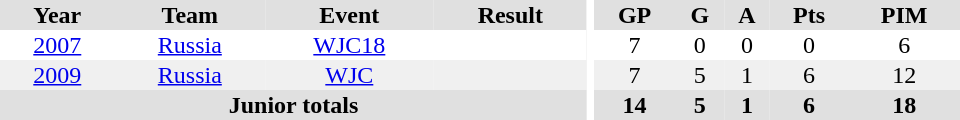<table border="0" cellpadding="1" cellspacing="0" ID="Table3" style="text-align:center; width:40em">
<tr ALIGN="center" bgcolor="#e0e0e0">
<th>Year</th>
<th>Team</th>
<th>Event</th>
<th>Result</th>
<th rowspan="99" bgcolor="#ffffff"></th>
<th>GP</th>
<th>G</th>
<th>A</th>
<th>Pts</th>
<th>PIM</th>
</tr>
<tr ALIGN="center">
<td><a href='#'>2007</a></td>
<td><a href='#'>Russia</a></td>
<td><a href='#'>WJC18</a></td>
<td></td>
<td>7</td>
<td>0</td>
<td>0</td>
<td>0</td>
<td>6</td>
</tr>
<tr ALIGN="center" bgcolor="#f0f0f0">
<td><a href='#'>2009</a></td>
<td><a href='#'>Russia</a></td>
<td><a href='#'>WJC</a></td>
<td></td>
<td>7</td>
<td>5</td>
<td>1</td>
<td>6</td>
<td>12</td>
</tr>
<tr bgcolor="#e0e0e0">
<th colspan="4">Junior totals</th>
<th>14</th>
<th>5</th>
<th>1</th>
<th>6</th>
<th>18</th>
</tr>
</table>
